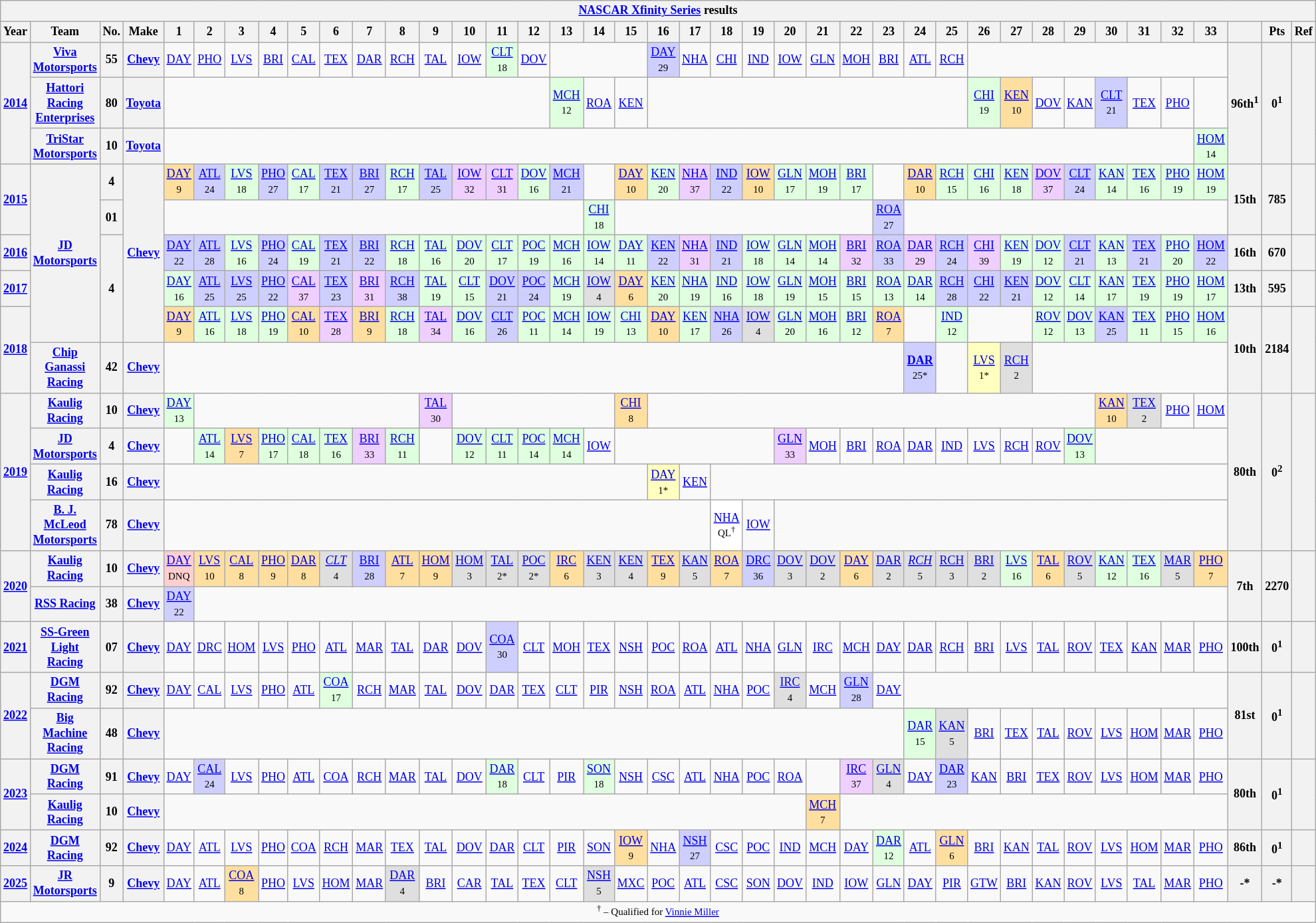<table class="wikitable" style="text-align:center; font-size:75%">
<tr>
<th colspan=40><a href='#'>NASCAR Xfinity Series</a> results</th>
</tr>
<tr>
<th>Year</th>
<th>Team</th>
<th>No.</th>
<th>Make</th>
<th>1</th>
<th>2</th>
<th>3</th>
<th>4</th>
<th>5</th>
<th>6</th>
<th>7</th>
<th>8</th>
<th>9</th>
<th>10</th>
<th>11</th>
<th>12</th>
<th>13</th>
<th>14</th>
<th>15</th>
<th>16</th>
<th>17</th>
<th>18</th>
<th>19</th>
<th>20</th>
<th>21</th>
<th>22</th>
<th>23</th>
<th>24</th>
<th>25</th>
<th>26</th>
<th>27</th>
<th>28</th>
<th>29</th>
<th>30</th>
<th>31</th>
<th>32</th>
<th>33</th>
<th></th>
<th>Pts</th>
<th>Ref</th>
</tr>
<tr>
<th rowspan=3><a href='#'>2014</a></th>
<th><a href='#'>Viva Motorsports</a></th>
<th>55</th>
<th><a href='#'>Chevy</a></th>
<td><a href='#'>DAY</a></td>
<td><a href='#'>PHO</a></td>
<td><a href='#'>LVS</a></td>
<td><a href='#'>BRI</a></td>
<td><a href='#'>CAL</a></td>
<td><a href='#'>TEX</a></td>
<td><a href='#'>DAR</a></td>
<td><a href='#'>RCH</a></td>
<td><a href='#'>TAL</a></td>
<td><a href='#'>IOW</a></td>
<td style="background:#DFFFDF;"><a href='#'>CLT</a><br><small>18</small></td>
<td><a href='#'>DOV</a></td>
<td colspan=3></td>
<td style="background:#CFCFFF;"><a href='#'>DAY</a><br><small>29</small></td>
<td><a href='#'>NHA</a></td>
<td><a href='#'>CHI</a></td>
<td><a href='#'>IND</a></td>
<td><a href='#'>IOW</a></td>
<td><a href='#'>GLN</a></td>
<td><a href='#'>MOH</a></td>
<td><a href='#'>BRI</a></td>
<td><a href='#'>ATL</a></td>
<td><a href='#'>RCH</a></td>
<td colspan=8></td>
<th rowspan=3>96th<sup>1</sup></th>
<th rowspan=3>0<sup>1</sup></th>
<th rowspan=3></th>
</tr>
<tr>
<th><a href='#'>Hattori Racing Enterprises</a></th>
<th>80</th>
<th><a href='#'>Toyota</a></th>
<td colspan=12></td>
<td style="background:#DFFFDF;"><a href='#'>MCH</a><br><small>12</small></td>
<td><a href='#'>ROA</a></td>
<td><a href='#'>KEN</a></td>
<td colspan=10></td>
<td style="background:#DFFFDF;"><a href='#'>CHI</a><br><small>19</small></td>
<td style="background:#FFDF9F;"><a href='#'>KEN</a><br><small>10</small></td>
<td><a href='#'>DOV</a></td>
<td><a href='#'>KAN</a></td>
<td style="background:#CFCFFF;"><a href='#'>CLT</a><br><small>21</small></td>
<td><a href='#'>TEX</a></td>
<td><a href='#'>PHO</a></td>
<td></td>
</tr>
<tr>
<th><a href='#'>TriStar Motorsports</a></th>
<th>10</th>
<th><a href='#'>Toyota</a></th>
<td colspan=32></td>
<td style="background:#DFFFDF;"><a href='#'>HOM</a><br><small>14</small></td>
</tr>
<tr>
<th rowspan=2><a href='#'>2015</a></th>
<th rowspan=5><a href='#'>JD Motorsports</a></th>
<th>4</th>
<th rowspan=5><a href='#'>Chevy</a></th>
<td style="background:#FFDF9F;"><a href='#'>DAY</a><br><small>9</small></td>
<td style="background:#CFCFFF;"><a href='#'>ATL</a><br><small>24</small></td>
<td style="background:#DFFFDF;"><a href='#'>LVS</a><br><small>18</small></td>
<td style="background:#CFCFFF;"><a href='#'>PHO</a><br><small>27</small></td>
<td style="background:#DFFFDF;"><a href='#'>CAL</a><br><small>17</small></td>
<td style="background:#CFCFFF;"><a href='#'>TEX</a><br><small>21</small></td>
<td style="background:#CFCFFF;"><a href='#'>BRI</a><br><small>27</small></td>
<td style="background:#DFFFDF;"><a href='#'>RCH</a><br><small>17</small></td>
<td style="background:#CFCFFF;"><a href='#'>TAL</a><br><small>25</small></td>
<td style="background:#EFCFFF;"><a href='#'>IOW</a><br><small>32</small></td>
<td style="background:#EFCFFF;"><a href='#'>CLT</a><br><small>31</small></td>
<td style="background:#DFFFDF;"><a href='#'>DOV</a><br><small>16</small></td>
<td style="background:#CFCFFF;"><a href='#'>MCH</a><br><small>21</small></td>
<td></td>
<td style="background:#FFDF9F;"><a href='#'>DAY</a><br><small>10</small></td>
<td style="background:#DFFFDF;"><a href='#'>KEN</a><br><small>20</small></td>
<td style="background:#EFCFFF;"><a href='#'>NHA</a><br><small>37</small></td>
<td style="background:#CFCFFF;"><a href='#'>IND</a><br><small>22</small></td>
<td style="background:#FFDF9F;"><a href='#'>IOW</a><br><small>10</small></td>
<td style="background:#DFFFDF;"><a href='#'>GLN</a><br><small>17</small></td>
<td style="background:#DFFFDF;"><a href='#'>MOH</a><br><small>19</small></td>
<td style="background:#DFFFDF;"><a href='#'>BRI</a><br><small>17</small></td>
<td></td>
<td style="background:#FFDF9F;"><a href='#'>DAR</a><br><small>10</small></td>
<td style="background:#DFFFDF;"><a href='#'>RCH</a><br><small>15</small></td>
<td style="background:#DFFFDF;"><a href='#'>CHI</a><br><small>16</small></td>
<td style="background:#DFFFDF;"><a href='#'>KEN</a><br><small>18</small></td>
<td style="background:#EFCFFF;"><a href='#'>DOV</a><br><small>37</small></td>
<td style="background:#CFCFFF;"><a href='#'>CLT</a><br><small>24</small></td>
<td style="background:#DFFFDF;"><a href='#'>KAN</a><br><small>14</small></td>
<td style="background:#DFFFDF;"><a href='#'>TEX</a><br><small>16</small></td>
<td style="background:#DFFFDF;"><a href='#'>PHO</a><br><small>19</small></td>
<td style="background:#DFFFDF;"><a href='#'>HOM</a><br><small>19</small></td>
<th rowspan=2>15th</th>
<th rowspan=2>785</th>
<th rowspan=2></th>
</tr>
<tr>
<th>01</th>
<td colspan=13></td>
<td style="background:#DFFFDF;"><a href='#'>CHI</a><br><small>18</small></td>
<td colspan=8></td>
<td style="background:#CFCFFF;"><a href='#'>ROA</a><br><small>27</small></td>
<td colspan=10></td>
</tr>
<tr>
<th><a href='#'>2016</a></th>
<th rowspan=3>4</th>
<td style="background:#CFCFFF;"><a href='#'>DAY</a><br><small>22</small></td>
<td style="background:#CFCFFF;"><a href='#'>ATL</a><br><small>28</small></td>
<td style="background:#DFFFDF;"><a href='#'>LVS</a><br><small>16</small></td>
<td style="background:#CFCFFF;"><a href='#'>PHO</a><br><small>24</small></td>
<td style="background:#DFFFDF;"><a href='#'>CAL</a><br><small>19</small></td>
<td style="background:#CFCFFF;"><a href='#'>TEX</a><br><small>21</small></td>
<td style="background:#CFCFFF;"><a href='#'>BRI</a><br><small>22</small></td>
<td style="background:#DFFFDF;"><a href='#'>RCH</a><br><small>18</small></td>
<td style="background:#DFFFDF;"><a href='#'>TAL</a><br><small>16</small></td>
<td style="background:#DFFFDF;"><a href='#'>DOV</a><br><small>20</small></td>
<td style="background:#DFFFDF;"><a href='#'>CLT</a><br><small>17</small></td>
<td style="background:#DFFFDF;"><a href='#'>POC</a><br><small>19</small></td>
<td style="background:#DFFFDF;"><a href='#'>MCH</a><br><small>16</small></td>
<td style="background:#DFFFDF;"><a href='#'>IOW</a><br><small>14</small></td>
<td style="background:#DFFFDF;"><a href='#'>DAY</a><br><small>11</small></td>
<td style="background:#CFCFFF;"><a href='#'>KEN</a><br><small>22</small></td>
<td style="background:#EFCFFF;"><a href='#'>NHA</a><br><small>31</small></td>
<td style="background:#CFCFFF;"><a href='#'>IND</a><br><small>21</small></td>
<td style="background:#DFFFDF;"><a href='#'>IOW</a><br><small>18</small></td>
<td style="background:#DFFFDF;"><a href='#'>GLN</a><br><small>14</small></td>
<td style="background:#DFFFDF;"><a href='#'>MOH</a><br><small>14</small></td>
<td style="background:#EFCFFF;"><a href='#'>BRI</a><br><small>32</small></td>
<td style="background:#CFCFFF;"><a href='#'>ROA</a><br><small>33</small></td>
<td style="background:#EFCFFF;"><a href='#'>DAR</a><br><small>29</small></td>
<td style="background:#CFCFFF;"><a href='#'>RCH</a><br><small>24</small></td>
<td style="background:#EFCFFF;"><a href='#'>CHI</a><br><small>39</small></td>
<td style="background:#DFFFDF;"><a href='#'>KEN</a><br><small>19</small></td>
<td style="background:#DFFFDF;"><a href='#'>DOV</a><br><small>12</small></td>
<td style="background:#CFCFFF;"><a href='#'>CLT</a><br><small>21</small></td>
<td style="background:#DFFFDF;"><a href='#'>KAN</a><br><small>13</small></td>
<td style="background:#CFCFFF;"><a href='#'>TEX</a><br><small>21</small></td>
<td style="background:#DFFFDF;"><a href='#'>PHO</a><br><small>20</small></td>
<td style="background:#CFCFFF;"><a href='#'>HOM</a><br><small>22</small></td>
<th>16th</th>
<th>670</th>
<th></th>
</tr>
<tr>
<th><a href='#'>2017</a></th>
<td style="background:#DFFFDF;"><a href='#'>DAY</a><br><small>16</small></td>
<td style="background:#CFCFFF;"><a href='#'>ATL</a><br><small>25</small></td>
<td style="background:#CFCFFF;"><a href='#'>LVS</a><br><small>25</small></td>
<td style="background:#CFCFFF;"><a href='#'>PHO</a><br><small>22</small></td>
<td style="background:#EFCFFF;"><a href='#'>CAL</a><br><small>37</small></td>
<td style="background:#CFCFFF;"><a href='#'>TEX</a><br><small>23</small></td>
<td style="background:#EFCFFF;"><a href='#'>BRI</a><br><small>31</small></td>
<td style="background:#CFCFFF;"><a href='#'>RCH</a><br><small>38</small></td>
<td style="background:#DFFFDF;"><a href='#'>TAL</a><br><small>19</small></td>
<td style="background:#DFFFDF;"><a href='#'>CLT</a><br><small>15</small></td>
<td style="background:#CFCFFF;"><a href='#'>DOV</a><br><small>21</small></td>
<td style="background:#CFCFFF;"><a href='#'>POC</a><br><small>24</small></td>
<td style="background:#DFFFDF;"><a href='#'>MCH</a><br><small>19</small></td>
<td style="background:#DFDFDF;"><a href='#'>IOW</a><br><small>4</small></td>
<td style="background:#FFDF9F;"><a href='#'>DAY</a><br><small>6</small></td>
<td style="background:#DFFFDF;"><a href='#'>KEN</a><br><small>20</small></td>
<td style="background:#DFFFDF;"><a href='#'>NHA</a><br><small>19</small></td>
<td style="background:#DFFFDF;"><a href='#'>IND</a><br><small>16</small></td>
<td style="background:#DFFFDF;"><a href='#'>IOW</a><br><small>18</small></td>
<td style="background:#DFFFDF;"><a href='#'>GLN</a><br><small>19</small></td>
<td style="background:#DFFFDF;"><a href='#'>MOH</a><br><small>15</small></td>
<td style="background:#DFFFDF;"><a href='#'>BRI</a><br><small>15</small></td>
<td style="background:#DFFFDF;"><a href='#'>ROA</a><br><small>13</small></td>
<td style="background:#DFFFDF;"><a href='#'>DAR</a><br><small>14</small></td>
<td style="background:#CFCFFF;"><a href='#'>RCH</a><br><small>28</small></td>
<td style="background:#CFCFFF;"><a href='#'>CHI</a><br><small>22</small></td>
<td style="background:#CFCFFF;"><a href='#'>KEN</a><br><small>21</small></td>
<td style="background:#DFFFDF;"><a href='#'>DOV</a><br><small>12</small></td>
<td style="background:#DFFFDF;"><a href='#'>CLT</a><br><small>14</small></td>
<td style="background:#DFFFDF;"><a href='#'>KAN</a><br><small>17</small></td>
<td style="background:#DFFFDF;"><a href='#'>TEX</a><br><small>19</small></td>
<td style="background:#DFFFDF;"><a href='#'>PHO</a><br><small>19</small></td>
<td style="background:#DFFFDF;"><a href='#'>HOM</a><br><small>17</small></td>
<th>13th</th>
<th>595</th>
<th></th>
</tr>
<tr>
<th rowspan=2><a href='#'>2018</a></th>
<td style="background:#FFDF9F;"><a href='#'>DAY</a><br><small>9</small></td>
<td style="background:#DFFFDF;"><a href='#'>ATL</a><br><small>16</small></td>
<td style="background:#DFFFDF;"><a href='#'>LVS</a><br><small>18</small></td>
<td style="background:#DFFFDF;"><a href='#'>PHO</a><br><small>19</small></td>
<td style="background:#FFDF9F;"><a href='#'>CAL</a><br><small>10</small></td>
<td style="background:#EFCFFF;"><a href='#'>TEX</a><br><small>28</small></td>
<td style="background:#FFDF9F;"><a href='#'>BRI</a><br><small>9</small></td>
<td style="background:#DFFFDF;"><a href='#'>RCH</a><br><small>18</small></td>
<td style="background:#EFCFFF;"><a href='#'>TAL</a><br><small>34</small></td>
<td style="background:#DFFFDF;"><a href='#'>DOV</a><br><small>16</small></td>
<td style="background:#CFCFFF;"><a href='#'>CLT</a><br><small>26</small></td>
<td style="background:#DFFFDF;"><a href='#'>POC</a><br><small>11</small></td>
<td style="background:#DFFFDF;"><a href='#'>MCH</a><br><small>14</small></td>
<td style="background:#DFFFDF;"><a href='#'>IOW</a><br><small>19</small></td>
<td style="background:#DFFFDF;"><a href='#'>CHI</a><br><small>13</small></td>
<td style="background:#FFDF9F;"><a href='#'>DAY</a><br><small>10</small></td>
<td style="background:#DFFFDF;"><a href='#'>KEN</a><br><small>17</small></td>
<td style="background:#CFCFFF;"><a href='#'>NHA</a><br><small>26</small></td>
<td style="background:#DFDFDF;"><a href='#'>IOW</a><br><small>4</small></td>
<td style="background:#DFFFDF;"><a href='#'>GLN</a><br><small>20</small></td>
<td style="background:#DFFFDF;"><a href='#'>MOH</a><br><small>16</small></td>
<td style="background:#DFFFDF;"><a href='#'>BRI</a><br><small>12</small></td>
<td style="background:#FFDF9F;"><a href='#'>ROA</a><br><small>7</small></td>
<td></td>
<td style="background:#DFFFDF;"><a href='#'>IND</a><br><small>12</small></td>
<td colspan=2></td>
<td style="background:#DFFFDF;"><a href='#'>ROV</a><br><small>12</small></td>
<td style="background:#DFFFDF;"><a href='#'>DOV</a><br><small>13</small></td>
<td style="background:#CFCFFF;"><a href='#'>KAN</a><br><small>25</small></td>
<td style="background:#DFFFDF;"><a href='#'>TEX</a><br><small>11</small></td>
<td style="background:#DFFFDF;"><a href='#'>PHO</a><br><small>15</small></td>
<td style="background:#DFFFDF;"><a href='#'>HOM</a><br><small>16</small></td>
<th rowspan=2>10th</th>
<th rowspan=2>2184</th>
<th rowspan=2></th>
</tr>
<tr>
<th><a href='#'>Chip Ganassi Racing</a></th>
<th>42</th>
<th><a href='#'>Chevy</a></th>
<td colspan=23></td>
<td style="background:#CFCFFF;"><strong><a href='#'>DAR</a></strong><br><small>25*</small></td>
<td></td>
<td style="background:#FFFFBF;"><a href='#'>LVS</a><br><small>1*</small></td>
<td style="background:#DFDFDF;"><a href='#'>RCH</a><br><small>2</small></td>
<td colspan=6></td>
</tr>
<tr>
<th rowspan=4><a href='#'>2019</a></th>
<th><a href='#'>Kaulig Racing</a></th>
<th>10</th>
<th><a href='#'>Chevy</a></th>
<td style="background:#DFFFDF;"><a href='#'>DAY</a><br><small>13</small></td>
<td colspan=7></td>
<td style="background:#EFCFFF;"><a href='#'>TAL</a><br><small>30</small></td>
<td colspan=5></td>
<td style="background:#FFDF9F;"><a href='#'>CHI</a><br><small>8</small></td>
<td colspan=14></td>
<td style="background:#FFDF9F;"><a href='#'>KAN</a><br><small>10</small></td>
<td style="background:#DFDFDF;"><a href='#'>TEX</a><br><small>2</small></td>
<td><a href='#'>PHO</a></td>
<td><a href='#'>HOM</a></td>
<th rowspan=4>80th</th>
<th rowspan=4>0<sup>2</sup></th>
<th rowspan=4></th>
</tr>
<tr>
<th><a href='#'>JD Motorsports</a></th>
<th>4</th>
<th><a href='#'>Chevy</a></th>
<td></td>
<td style="background:#DFFFDF;"><a href='#'>ATL</a><br><small>14</small></td>
<td style="background:#FFDF9F;"><a href='#'>LVS</a><br><small>7</small></td>
<td style="background:#DFFFDF;"><a href='#'>PHO</a><br><small>17</small></td>
<td style="background:#DFFFDF;"><a href='#'>CAL</a><br><small>18</small></td>
<td style="background:#DFFFDF;"><a href='#'>TEX</a><br><small>16</small></td>
<td style="background:#EFCFFF;"><a href='#'>BRI</a><br><small>33</small></td>
<td style="background:#DFFFDF;"><a href='#'>RCH</a><br><small>11</small></td>
<td></td>
<td style="background:#DFFFDF;"><a href='#'>DOV</a><br><small>12</small></td>
<td style="background:#DFFFDF;"><a href='#'>CLT</a><br><small>11</small></td>
<td style="background:#DFFFDF;"><a href='#'>POC</a><br><small>14</small></td>
<td style="background:#DFFFDF;"><a href='#'>MCH</a><br><small>14</small></td>
<td><a href='#'>IOW</a></td>
<td colspan=5></td>
<td style="background:#EFCFFF;"><a href='#'>GLN</a><br><small>33</small></td>
<td><a href='#'>MOH</a></td>
<td><a href='#'>BRI</a></td>
<td><a href='#'>ROA</a></td>
<td><a href='#'>DAR</a></td>
<td><a href='#'>IND</a></td>
<td><a href='#'>LVS</a></td>
<td><a href='#'>RCH</a></td>
<td><a href='#'>ROV</a></td>
<td style="background:#DFFFDF;"><a href='#'>DOV</a><br><small>13</small></td>
<td colspan=4></td>
</tr>
<tr>
<th><a href='#'>Kaulig Racing</a></th>
<th>16</th>
<th><a href='#'>Chevy</a></th>
<td colspan=15></td>
<td style="background:#FFFFBF;"><a href='#'>DAY</a><br><small>1*</small></td>
<td><a href='#'>KEN</a></td>
<td colspan=16></td>
</tr>
<tr>
<th><a href='#'>B. J. McLeod Motorsports</a></th>
<th>78</th>
<th><a href='#'>Chevy</a></th>
<td colspan=17></td>
<td style="background:#FFFFFF;"><a href='#'>NHA</a><br><small>QL<sup>†</sup></small></td>
<td><a href='#'>IOW</a></td>
<td colspan=14></td>
</tr>
<tr>
<th rowspan=2><a href='#'>2020</a></th>
<th><a href='#'>Kaulig Racing</a></th>
<th>10</th>
<th><a href='#'>Chevy</a></th>
<td style="background:#FFCFCF;"><a href='#'>DAY</a><br><small>DNQ</small></td>
<td style="background:#FFDF9F;"><a href='#'>LVS</a><br><small>10</small></td>
<td style="background:#FFDF9F;"><a href='#'>CAL</a><br><small>8</small></td>
<td style="background:#FFDF9F;"><a href='#'>PHO</a><br><small>9</small></td>
<td style="background:#FFDF9F;"><a href='#'>DAR</a><br><small>8</small></td>
<td style="background:#DFDFDF;"><em><a href='#'>CLT</a></em><br><small>4</small></td>
<td style="background:#CFCFFF;"><a href='#'>BRI</a><br><small>28</small></td>
<td style="background:#FFDF9F;"><a href='#'>ATL</a><br><small>7</small></td>
<td style="background:#FFDF9F;"><a href='#'>HOM</a><br><small>9</small></td>
<td style="background:#DFDFDF;"><a href='#'>HOM</a><br><small>3</small></td>
<td style="background:#DFDFDF;"><a href='#'>TAL</a><br><small>2*</small></td>
<td style="background:#DFDFDF;"><a href='#'>POC</a><br><small>2*</small></td>
<td style="background:#FFDF9F;"><a href='#'>IRC</a><br><small>6</small></td>
<td style="background:#DFDFDF;"><a href='#'>KEN</a><br><small>3</small></td>
<td style="background:#DFDFDF;"><a href='#'>KEN</a><br><small>4</small></td>
<td style="background:#FFDF9F;"><a href='#'>TEX</a><br><small>9</small></td>
<td style="background:#DFDFDF;"><a href='#'>KAN</a><br><small>5</small></td>
<td style="background:#FFDF9F;"><a href='#'>ROA</a><br><small>7</small></td>
<td style="background:#CFCFFF;"><a href='#'>DRC</a><br><small>36</small></td>
<td style="background:#DFDFDF;"><a href='#'>DOV</a><br><small>3</small></td>
<td style="background:#DFDFDF;"><a href='#'>DOV</a><br><small>2</small></td>
<td style="background:#FFDF9F;"><a href='#'>DAY</a><br><small>6</small></td>
<td style="background:#DFDFDF;"><a href='#'>DAR</a><br><small>2</small></td>
<td style="background:#DFDFDF;"><em><a href='#'>RCH</a></em><br><small>5</small></td>
<td style="background:#DFDFDF;"><a href='#'>RCH</a><br><small>3</small></td>
<td style="background:#DFDFDF;"><a href='#'>BRI</a><br><small>2</small></td>
<td style="background:#DFFFDF;"><a href='#'>LVS</a><br><small>16</small></td>
<td style="background:#FFDF9F;"><a href='#'>TAL</a><br><small>6</small></td>
<td style="background:#DFDFDF;"><a href='#'>ROV</a><br><small>5</small></td>
<td style="background:#DFFFDF;"><a href='#'>KAN</a><br><small>12</small></td>
<td style="background:#DFFFDF;"><a href='#'>TEX</a><br><small>16</small></td>
<td style="background:#DFDFDF;"><a href='#'>MAR</a><br><small>5</small></td>
<td style="background:#FFDF9F;"><a href='#'>PHO</a><br><small>7</small></td>
<th rowspan=2>7th</th>
<th rowspan=2>2270</th>
<th rowspan=2></th>
</tr>
<tr>
<th><a href='#'>RSS Racing</a></th>
<th>38</th>
<th><a href='#'>Chevy</a></th>
<td style="background:#CFCFFF;"><a href='#'>DAY</a><br><small>22</small></td>
<td colspan=32></td>
</tr>
<tr>
<th><a href='#'>2021</a></th>
<th><a href='#'>SS-Green Light Racing</a></th>
<th>07</th>
<th><a href='#'>Chevy</a></th>
<td><a href='#'>DAY</a></td>
<td><a href='#'>DRC</a></td>
<td><a href='#'>HOM</a></td>
<td><a href='#'>LVS</a></td>
<td><a href='#'>PHO</a></td>
<td><a href='#'>ATL</a></td>
<td><a href='#'>MAR</a></td>
<td><a href='#'>TAL</a></td>
<td><a href='#'>DAR</a></td>
<td><a href='#'>DOV</a></td>
<td style="background:#CFCFFF;"><a href='#'>COA</a><br><small>30</small></td>
<td><a href='#'>CLT</a></td>
<td><a href='#'>MOH</a></td>
<td><a href='#'>TEX</a></td>
<td><a href='#'>NSH</a></td>
<td><a href='#'>POC</a></td>
<td><a href='#'>ROA</a></td>
<td><a href='#'>ATL</a></td>
<td><a href='#'>NHA</a></td>
<td><a href='#'>GLN</a></td>
<td><a href='#'>IRC</a></td>
<td><a href='#'>MCH</a></td>
<td><a href='#'>DAY</a></td>
<td><a href='#'>DAR</a></td>
<td><a href='#'>RCH</a></td>
<td><a href='#'>BRI</a></td>
<td><a href='#'>LVS</a></td>
<td><a href='#'>TAL</a></td>
<td><a href='#'>ROV</a></td>
<td><a href='#'>TEX</a></td>
<td><a href='#'>KAN</a></td>
<td><a href='#'>MAR</a></td>
<td><a href='#'>PHO</a></td>
<th>100th</th>
<th>0<sup>1</sup></th>
<th></th>
</tr>
<tr>
<th rowspan=2><a href='#'>2022</a></th>
<th><a href='#'>DGM Racing</a></th>
<th>92</th>
<th><a href='#'>Chevy</a></th>
<td><a href='#'>DAY</a></td>
<td><a href='#'>CAL</a></td>
<td><a href='#'>LVS</a></td>
<td><a href='#'>PHO</a></td>
<td><a href='#'>ATL</a></td>
<td style="background:#DFFFDF;"><a href='#'>COA</a><br><small>17</small></td>
<td><a href='#'>RCH</a></td>
<td><a href='#'>MAR</a></td>
<td><a href='#'>TAL</a></td>
<td><a href='#'>DOV</a></td>
<td><a href='#'>DAR</a></td>
<td><a href='#'>TEX</a></td>
<td><a href='#'>CLT</a></td>
<td><a href='#'>PIR</a></td>
<td><a href='#'>NSH</a></td>
<td><a href='#'>ROA</a></td>
<td><a href='#'>ATL</a></td>
<td><a href='#'>NHA</a></td>
<td><a href='#'>POC</a></td>
<td style="background:#DFDFDF;"><a href='#'>IRC</a><br><small>4</small></td>
<td><a href='#'>MCH</a></td>
<td style="background:#CFCFFF;"><a href='#'>GLN</a><br><small>28</small></td>
<td><a href='#'>DAY</a></td>
<td colspan=10></td>
<th rowspan=2>81st</th>
<th rowspan=2>0<sup>1</sup></th>
<th rowspan=2></th>
</tr>
<tr>
<th><a href='#'>Big Machine Racing</a></th>
<th>48</th>
<th><a href='#'>Chevy</a></th>
<td colspan=23></td>
<td style="background:#DFFFDF;"><a href='#'>DAR</a><br><small>15</small></td>
<td style="background:#DFDFDF;"><a href='#'>KAN</a><br><small>5</small></td>
<td><a href='#'>BRI</a></td>
<td><a href='#'>TEX</a></td>
<td><a href='#'>TAL</a></td>
<td><a href='#'>ROV</a></td>
<td><a href='#'>LVS</a></td>
<td><a href='#'>HOM</a></td>
<td><a href='#'>MAR</a></td>
<td><a href='#'>PHO</a></td>
</tr>
<tr>
<th rowspan=2><a href='#'>2023</a></th>
<th><a href='#'>DGM Racing</a></th>
<th>91</th>
<th><a href='#'>Chevy</a></th>
<td><a href='#'>DAY</a></td>
<td style="background:#CFCFFF;"><a href='#'>CAL</a><br><small>24</small></td>
<td><a href='#'>LVS</a></td>
<td><a href='#'>PHO</a></td>
<td><a href='#'>ATL</a></td>
<td><a href='#'>COA</a></td>
<td><a href='#'>RCH</a></td>
<td><a href='#'>MAR</a></td>
<td><a href='#'>TAL</a></td>
<td><a href='#'>DOV</a></td>
<td style="background:#DFFFDF;"><a href='#'>DAR</a><br><small>18</small></td>
<td><a href='#'>CLT</a></td>
<td><a href='#'>PIR</a></td>
<td style="background:#DFFFDF;"><a href='#'>SON</a><br><small>18</small></td>
<td><a href='#'>NSH</a></td>
<td><a href='#'>CSC</a></td>
<td><a href='#'>ATL</a></td>
<td><a href='#'>NHA</a></td>
<td><a href='#'>POC</a></td>
<td><a href='#'>ROA</a></td>
<td></td>
<td style="background:#EFCFFF;"><a href='#'>IRC</a><br><small>37</small></td>
<td style="background:#DFDFDF;"><a href='#'>GLN</a><br><small>4</small></td>
<td><a href='#'>DAY</a></td>
<td style="background:#CFCFFF;"><a href='#'>DAR</a><br><small>23</small></td>
<td><a href='#'>KAN</a></td>
<td><a href='#'>BRI</a></td>
<td><a href='#'>TEX</a></td>
<td><a href='#'>ROV</a></td>
<td><a href='#'>LVS</a></td>
<td><a href='#'>HOM</a></td>
<td><a href='#'>MAR</a></td>
<td><a href='#'>PHO</a></td>
<th rowspan=2>80th</th>
<th rowspan=2>0<sup>1</sup></th>
<th rowspan=2></th>
</tr>
<tr>
<th><a href='#'>Kaulig Racing</a></th>
<th>10</th>
<th><a href='#'>Chevy</a></th>
<td colspan=20></td>
<td style="background:#FFDF9F;"><a href='#'>MCH</a><br><small>7</small></td>
<td colspan=12></td>
</tr>
<tr>
<th><a href='#'>2024</a></th>
<th><a href='#'>DGM Racing</a></th>
<th>92</th>
<th><a href='#'>Chevy</a></th>
<td><a href='#'>DAY</a></td>
<td><a href='#'>ATL</a></td>
<td><a href='#'>LVS</a></td>
<td><a href='#'>PHO</a></td>
<td><a href='#'>COA</a></td>
<td><a href='#'>RCH</a></td>
<td><a href='#'>MAR</a></td>
<td><a href='#'>TEX</a></td>
<td><a href='#'>TAL</a></td>
<td><a href='#'>DOV</a></td>
<td><a href='#'>DAR</a></td>
<td><a href='#'>CLT</a></td>
<td><a href='#'>PIR</a></td>
<td><a href='#'>SON</a></td>
<td style="background:#FFDF9F;"><a href='#'>IOW</a><br><small>9</small></td>
<td><a href='#'>NHA</a></td>
<td style="background:#CFCFFF;"><a href='#'>NSH</a><br><small>27</small></td>
<td><a href='#'>CSC</a></td>
<td><a href='#'>POC</a></td>
<td><a href='#'>IND</a></td>
<td><a href='#'>MCH</a></td>
<td><a href='#'>DAY</a></td>
<td style="background:#DFFFDF;"><a href='#'>DAR</a><br><small>12</small></td>
<td><a href='#'>ATL</a></td>
<td style="background:#FFDF9F;"><a href='#'>GLN</a><br><small>6</small></td>
<td><a href='#'>BRI</a></td>
<td><a href='#'>KAN</a></td>
<td><a href='#'>TAL</a></td>
<td><a href='#'>ROV</a></td>
<td><a href='#'>LVS</a></td>
<td><a href='#'>HOM</a></td>
<td><a href='#'>MAR</a></td>
<td><a href='#'>PHO</a></td>
<th>86th</th>
<th>0<sup>1</sup></th>
<th></th>
</tr>
<tr>
<th><a href='#'>2025</a></th>
<th><a href='#'>JR Motorsports</a></th>
<th>9</th>
<th><a href='#'>Chevy</a></th>
<td><a href='#'>DAY</a></td>
<td><a href='#'>ATL</a></td>
<td style="background:#FFDF9F;"><a href='#'>COA</a><br><small>8</small></td>
<td><a href='#'>PHO</a></td>
<td><a href='#'>LVS</a></td>
<td><a href='#'>HOM</a></td>
<td><a href='#'>MAR</a></td>
<td style="background:#DFDFDF;"><a href='#'>DAR</a><br><small>4</small></td>
<td><a href='#'>BRI</a></td>
<td><a href='#'>CAR</a></td>
<td><a href='#'>TAL</a></td>
<td><a href='#'>TEX</a></td>
<td><a href='#'>CLT</a></td>
<td style="background:#DFDFDF;"><a href='#'>NSH</a><br><small>5</small></td>
<td><a href='#'>MXC</a></td>
<td><a href='#'>POC</a></td>
<td><a href='#'>ATL</a></td>
<td><a href='#'>CSC</a></td>
<td><a href='#'>SON</a></td>
<td><a href='#'>DOV</a></td>
<td><a href='#'>IND</a></td>
<td><a href='#'>IOW</a></td>
<td><a href='#'>GLN</a></td>
<td><a href='#'>DAY</a></td>
<td><a href='#'>PIR</a></td>
<td><a href='#'>GTW</a></td>
<td><a href='#'>BRI</a></td>
<td><a href='#'>KAN</a></td>
<td><a href='#'>ROV</a></td>
<td><a href='#'>LVS</a></td>
<td><a href='#'>TAL</a></td>
<td><a href='#'>MAR</a></td>
<td><a href='#'>PHO</a></td>
<th>-*</th>
<th>-*</th>
<th></th>
</tr>
<tr>
<td colspan=42><small><sup>†</sup> – Qualified for <a href='#'>Vinnie Miller</a></small></td>
</tr>
</table>
